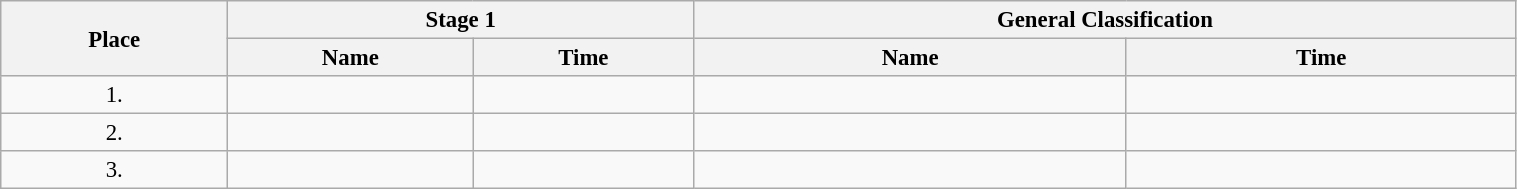<table class=wikitable style="font-size:95%" width="80%">
<tr>
<th rowspan="2">Place</th>
<th colspan="2">Stage 1</th>
<th colspan="2">General Classification</th>
</tr>
<tr>
<th>Name</th>
<th>Time</th>
<th>Name</th>
<th>Time</th>
</tr>
<tr>
<td align="center">1.</td>
<td></td>
<td></td>
<td></td>
<td></td>
</tr>
<tr>
<td align="center">2.</td>
<td></td>
<td></td>
<td></td>
<td></td>
</tr>
<tr>
<td align="center">3.</td>
<td></td>
<td></td>
<td></td>
<td></td>
</tr>
</table>
